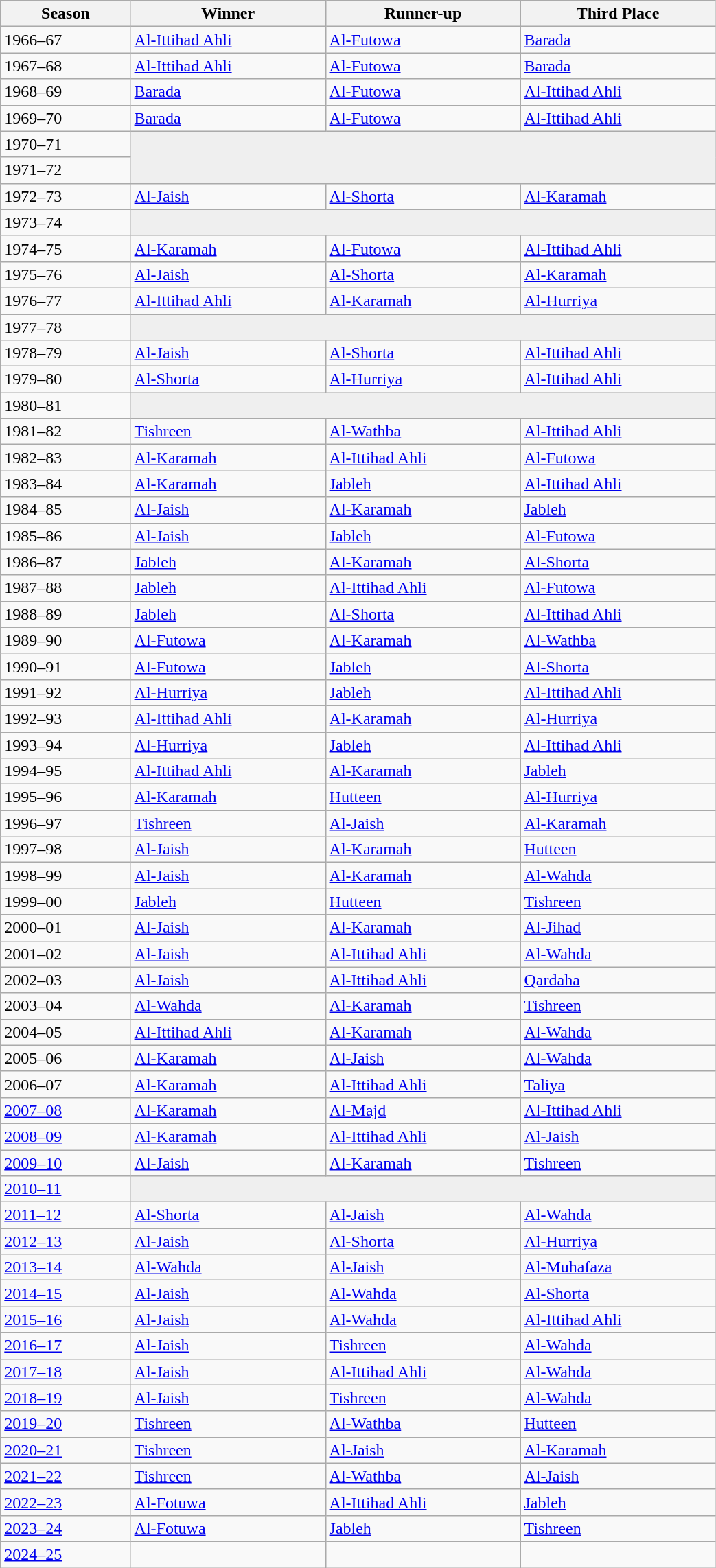<table class="wikitable sortable" style="width:55%;">
<tr>
<th style="width:10%;">Season</th>
<th style="width:15%;">Winner</th>
<th style="width:15%;">Runner-up</th>
<th style="width:15%;">Third Place</th>
</tr>
<tr>
<td>1966–67</td>
<td><a href='#'>Al-Ittihad Ahli</a></td>
<td><a href='#'>Al-Futowa</a></td>
<td><a href='#'>Barada</a></td>
</tr>
<tr>
<td>1967–68</td>
<td><a href='#'>Al-Ittihad Ahli</a></td>
<td><a href='#'>Al-Futowa</a></td>
<td><a href='#'>Barada</a></td>
</tr>
<tr>
<td>1968–69</td>
<td><a href='#'>Barada</a></td>
<td><a href='#'>Al-Futowa</a></td>
<td><a href='#'>Al-Ittihad Ahli</a></td>
</tr>
<tr>
<td>1969–70</td>
<td><a href='#'>Barada</a></td>
<td><a href='#'>Al-Futowa</a></td>
<td><a href='#'>Al-Ittihad Ahli</a></td>
</tr>
<tr>
<td>1970–71</td>
<td colspan="3" rowspan="2" style="background:#efefef"></td>
</tr>
<tr>
<td>1971–72</td>
</tr>
<tr>
<td>1972–73</td>
<td><a href='#'>Al-Jaish</a></td>
<td><a href='#'>Al-Shorta</a></td>
<td><a href='#'>Al-Karamah</a></td>
</tr>
<tr>
<td>1973–74</td>
<td colspan=3 style=background:#efefef></td>
</tr>
<tr>
<td>1974–75</td>
<td><a href='#'>Al-Karamah</a></td>
<td><a href='#'>Al-Futowa</a></td>
<td><a href='#'>Al-Ittihad Ahli</a></td>
</tr>
<tr>
<td>1975–76</td>
<td><a href='#'>Al-Jaish</a></td>
<td><a href='#'>Al-Shorta</a></td>
<td><a href='#'>Al-Karamah</a></td>
</tr>
<tr>
<td>1976–77</td>
<td><a href='#'>Al-Ittihad Ahli</a></td>
<td><a href='#'>Al-Karamah</a></td>
<td><a href='#'>Al-Hurriya</a></td>
</tr>
<tr>
<td>1977–78</td>
<td colspan=3 style=background:#efefef></td>
</tr>
<tr>
<td>1978–79</td>
<td><a href='#'>Al-Jaish</a></td>
<td><a href='#'>Al-Shorta</a></td>
<td><a href='#'>Al-Ittihad Ahli</a></td>
</tr>
<tr>
<td>1979–80</td>
<td><a href='#'>Al-Shorta</a></td>
<td><a href='#'>Al-Hurriya</a></td>
<td><a href='#'>Al-Ittihad Ahli</a></td>
</tr>
<tr>
<td>1980–81</td>
<td colspan=3 style=background:#efefef></td>
</tr>
<tr>
<td>1981–82</td>
<td><a href='#'>Tishreen</a></td>
<td><a href='#'>Al-Wathba</a></td>
<td><a href='#'>Al-Ittihad Ahli</a></td>
</tr>
<tr>
<td>1982–83</td>
<td><a href='#'>Al-Karamah</a></td>
<td><a href='#'>Al-Ittihad Ahli</a></td>
<td><a href='#'>Al-Futowa</a></td>
</tr>
<tr>
<td>1983–84</td>
<td><a href='#'>Al-Karamah</a></td>
<td><a href='#'>Jableh</a></td>
<td><a href='#'>Al-Ittihad Ahli</a></td>
</tr>
<tr>
<td>1984–85</td>
<td><a href='#'>Al-Jaish</a></td>
<td><a href='#'>Al-Karamah</a></td>
<td><a href='#'>Jableh</a></td>
</tr>
<tr>
<td>1985–86</td>
<td><a href='#'>Al-Jaish</a></td>
<td><a href='#'>Jableh</a></td>
<td><a href='#'>Al-Futowa</a></td>
</tr>
<tr>
<td>1986–87</td>
<td><a href='#'>Jableh</a></td>
<td><a href='#'>Al-Karamah</a></td>
<td><a href='#'>Al-Shorta</a></td>
</tr>
<tr>
<td>1987–88</td>
<td><a href='#'>Jableh</a></td>
<td><a href='#'>Al-Ittihad Ahli</a></td>
<td><a href='#'>Al-Futowa</a></td>
</tr>
<tr>
<td>1988–89</td>
<td><a href='#'>Jableh</a></td>
<td><a href='#'>Al-Shorta</a></td>
<td><a href='#'>Al-Ittihad Ahli</a></td>
</tr>
<tr>
<td>1989–90</td>
<td><a href='#'>Al-Futowa</a></td>
<td><a href='#'>Al-Karamah</a></td>
<td><a href='#'>Al-Wathba</a></td>
</tr>
<tr>
<td>1990–91</td>
<td><a href='#'>Al-Futowa</a></td>
<td><a href='#'>Jableh</a></td>
<td><a href='#'>Al-Shorta</a></td>
</tr>
<tr>
<td>1991–92</td>
<td><a href='#'>Al-Hurriya</a></td>
<td><a href='#'>Jableh</a></td>
<td><a href='#'>Al-Ittihad Ahli</a></td>
</tr>
<tr>
<td>1992–93</td>
<td><a href='#'>Al-Ittihad Ahli</a></td>
<td><a href='#'>Al-Karamah</a></td>
<td><a href='#'>Al-Hurriya</a></td>
</tr>
<tr>
<td>1993–94</td>
<td><a href='#'>Al-Hurriya</a></td>
<td><a href='#'>Jableh</a></td>
<td><a href='#'>Al-Ittihad Ahli</a></td>
</tr>
<tr>
<td>1994–95</td>
<td><a href='#'>Al-Ittihad Ahli</a></td>
<td><a href='#'>Al-Karamah</a></td>
<td><a href='#'>Jableh</a></td>
</tr>
<tr>
<td>1995–96</td>
<td><a href='#'>Al-Karamah</a></td>
<td><a href='#'>Hutteen</a></td>
<td><a href='#'>Al-Hurriya</a></td>
</tr>
<tr>
<td>1996–97</td>
<td><a href='#'>Tishreen</a></td>
<td><a href='#'>Al-Jaish</a></td>
<td><a href='#'>Al-Karamah</a></td>
</tr>
<tr>
<td>1997–98</td>
<td><a href='#'>Al-Jaish</a></td>
<td><a href='#'>Al-Karamah</a></td>
<td><a href='#'>Hutteen</a></td>
</tr>
<tr>
<td>1998–99</td>
<td><a href='#'>Al-Jaish</a></td>
<td><a href='#'>Al-Karamah</a></td>
<td><a href='#'>Al-Wahda</a></td>
</tr>
<tr>
<td>1999–00</td>
<td><a href='#'>Jableh</a></td>
<td><a href='#'>Hutteen</a></td>
<td><a href='#'>Tishreen</a></td>
</tr>
<tr>
<td>2000–01</td>
<td><a href='#'>Al-Jaish</a></td>
<td><a href='#'>Al-Karamah</a></td>
<td><a href='#'>Al-Jihad</a></td>
</tr>
<tr>
<td>2001–02</td>
<td><a href='#'>Al-Jaish</a></td>
<td><a href='#'>Al-Ittihad Ahli</a></td>
<td><a href='#'>Al-Wahda</a></td>
</tr>
<tr>
<td>2002–03</td>
<td><a href='#'>Al-Jaish</a></td>
<td><a href='#'>Al-Ittihad Ahli</a></td>
<td><a href='#'>Qardaha</a></td>
</tr>
<tr>
<td>2003–04</td>
<td><a href='#'>Al-Wahda</a></td>
<td><a href='#'>Al-Karamah</a></td>
<td><a href='#'>Tishreen</a></td>
</tr>
<tr>
<td>2004–05</td>
<td><a href='#'>Al-Ittihad Ahli</a></td>
<td><a href='#'>Al-Karamah</a></td>
<td><a href='#'>Al-Wahda</a></td>
</tr>
<tr>
<td>2005–06</td>
<td><a href='#'>Al-Karamah</a></td>
<td><a href='#'>Al-Jaish</a></td>
<td><a href='#'>Al-Wahda</a></td>
</tr>
<tr>
<td>2006–07</td>
<td><a href='#'>Al-Karamah</a></td>
<td><a href='#'>Al-Ittihad Ahli</a></td>
<td><a href='#'>Taliya</a></td>
</tr>
<tr>
<td><a href='#'>2007–08</a></td>
<td><a href='#'>Al-Karamah</a></td>
<td><a href='#'>Al-Majd</a></td>
<td><a href='#'>Al-Ittihad Ahli</a></td>
</tr>
<tr>
<td><a href='#'>2008–09</a></td>
<td><a href='#'>Al-Karamah</a></td>
<td><a href='#'>Al-Ittihad Ahli</a></td>
<td><a href='#'>Al-Jaish</a></td>
</tr>
<tr>
<td><a href='#'>2009–10</a></td>
<td><a href='#'>Al-Jaish</a></td>
<td><a href='#'>Al-Karamah</a></td>
<td><a href='#'>Tishreen</a></td>
</tr>
<tr>
<td><a href='#'>2010–11</a></td>
<td colspan=3 style=background:#efefef></td>
</tr>
<tr>
<td><a href='#'>2011–12</a></td>
<td><a href='#'>Al-Shorta</a></td>
<td><a href='#'>Al-Jaish</a></td>
<td><a href='#'>Al-Wahda</a></td>
</tr>
<tr>
<td><a href='#'>2012–13</a></td>
<td><a href='#'>Al-Jaish</a></td>
<td><a href='#'>Al-Shorta</a></td>
<td><a href='#'>Al-Hurriya</a></td>
</tr>
<tr>
<td><a href='#'>2013–14</a></td>
<td><a href='#'>Al-Wahda</a></td>
<td><a href='#'>Al-Jaish</a></td>
<td><a href='#'>Al-Muhafaza</a></td>
</tr>
<tr>
<td><a href='#'>2014–15</a></td>
<td><a href='#'>Al-Jaish</a></td>
<td><a href='#'>Al-Wahda</a></td>
<td><a href='#'>Al-Shorta</a></td>
</tr>
<tr>
<td><a href='#'>2015–16</a></td>
<td><a href='#'>Al-Jaish</a></td>
<td><a href='#'>Al-Wahda</a></td>
<td><a href='#'>Al-Ittihad Ahli</a></td>
</tr>
<tr>
<td><a href='#'>2016–17</a></td>
<td><a href='#'>Al-Jaish</a></td>
<td><a href='#'>Tishreen</a></td>
<td><a href='#'>Al-Wahda</a></td>
</tr>
<tr>
<td><a href='#'>2017–18</a></td>
<td><a href='#'>Al-Jaish</a></td>
<td><a href='#'>Al-Ittihad Ahli</a></td>
<td><a href='#'>Al-Wahda</a></td>
</tr>
<tr>
<td><a href='#'>2018–19</a></td>
<td><a href='#'>Al-Jaish</a></td>
<td><a href='#'>Tishreen</a></td>
<td><a href='#'>Al-Wahda</a></td>
</tr>
<tr>
<td><a href='#'>2019–20</a></td>
<td><a href='#'>Tishreen</a></td>
<td><a href='#'>Al-Wathba</a></td>
<td><a href='#'>Hutteen</a></td>
</tr>
<tr>
<td><a href='#'>2020–21</a></td>
<td><a href='#'>Tishreen</a></td>
<td><a href='#'>Al-Jaish</a></td>
<td><a href='#'>Al-Karamah</a></td>
</tr>
<tr>
<td><a href='#'>2021–22</a></td>
<td><a href='#'>Tishreen</a></td>
<td><a href='#'>Al-Wathba</a></td>
<td><a href='#'>Al-Jaish</a></td>
</tr>
<tr>
<td><a href='#'>2022–23</a></td>
<td><a href='#'>Al-Fotuwa</a></td>
<td><a href='#'>Al-Ittihad Ahli</a></td>
<td><a href='#'>Jableh</a></td>
</tr>
<tr>
<td><a href='#'>2023–24</a></td>
<td><a href='#'>Al-Fotuwa</a></td>
<td><a href='#'>Jableh</a></td>
<td><a href='#'>Tishreen</a></td>
</tr>
<tr>
<td><a href='#'>2024–25</a></td>
<td></td>
<td></td>
<td></td>
</tr>
</table>
